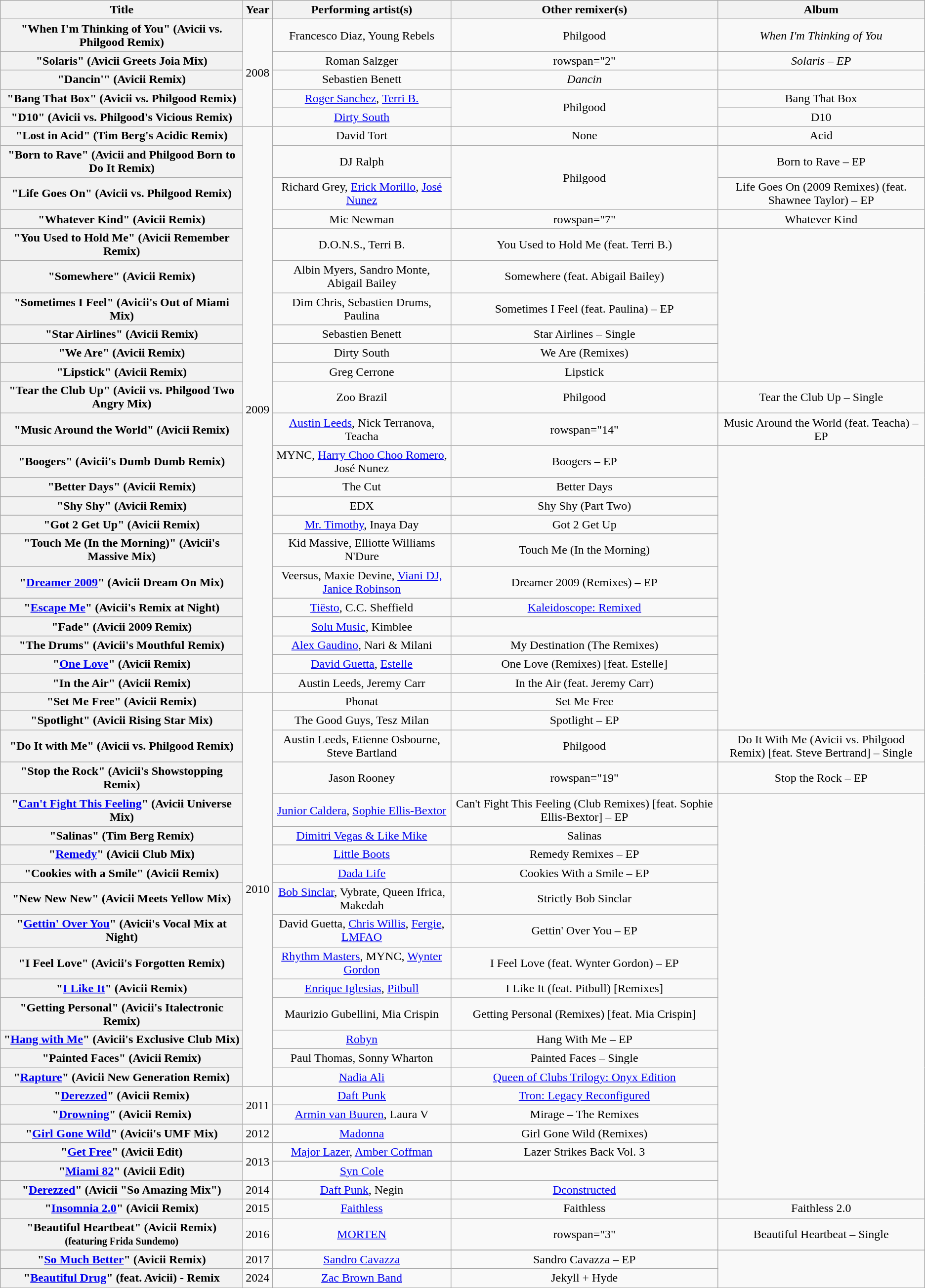<table class="wikitable plainrowheaders" style="text-align:center;">
<tr>
<th scope="col" style="width:20em;">Title</th>
<th scope="col">Year</th>
<th scope="col">Performing artist(s)</th>
<th scope="col" style="width:22em;">Other remixer(s)</th>
<th scope="col" style="width:17em;">Album</th>
</tr>
<tr>
<th scope="row">"When I'm Thinking of You" (Avicii vs. Philgood Remix)</th>
<td rowspan="5">2008</td>
<td>Francesco Diaz, Young Rebels</td>
<td>Philgood</td>
<td><em>When I'm Thinking of You</em></td>
</tr>
<tr>
<th scope="row">"Solaris" (Avicii Greets Joia Mix)</th>
<td>Roman Salzger</td>
<td>rowspan="2" </td>
<td><em>Solaris – EP</em></td>
</tr>
<tr>
<th scope="row">"Dancin'" (Avicii Remix)</th>
<td>Sebastien Benett</td>
<td><em>Dancin<strong></td>
</tr>
<tr>
<th scope="row">"Bang That Box" (Avicii vs. Philgood Remix)</th>
<td><a href='#'>Roger Sanchez</a>, <a href='#'>Terri B.</a></td>
<td rowspan="2">Philgood</td>
<td></em>Bang That Box<em></td>
</tr>
<tr>
<th scope="row">"D10" (Avicii vs. Philgood's Vicious Remix)</th>
<td><a href='#'>Dirty South</a></td>
<td></em>D10<em></td>
</tr>
<tr>
<th scope="row">"Lost in Acid" (Tim Berg's Acidic Remix)</th>
<td rowspan="23">2009</td>
<td>David Tort</td>
<td>None</td>
<td></em>Acid<em></td>
</tr>
<tr>
<th scope="row">"Born to Rave" (Avicii and Philgood Born to Do It Remix)</th>
<td>DJ Ralph</td>
<td rowspan="2">Philgood</td>
<td></em>Born to Rave – EP<em></td>
</tr>
<tr>
<th scope="row">"Life Goes On" (Avicii vs. Philgood Remix)</th>
<td>Richard Grey, <a href='#'>Erick Morillo</a>, <a href='#'>José Nunez</a></td>
<td></em>Life Goes On (2009 Remixes) (feat. Shawnee Taylor) – EP<em></td>
</tr>
<tr>
<th scope="row">"Whatever Kind" (Avicii Remix)</th>
<td>Mic Newman</td>
<td>rowspan="7" </td>
<td></em>Whatever Kind<em></td>
</tr>
<tr>
<th scope="row">"You Used to Hold Me" (Avicii Remember Remix)</th>
<td>D.O.N.S., Terri B.</td>
<td></em>You Used to Hold Me (feat. Terri B.)<em></td>
</tr>
<tr>
<th scope="row">"Somewhere" (Avicii Remix)</th>
<td>Albin Myers, Sandro Monte, Abigail Bailey</td>
<td></em>Somewhere (feat. Abigail Bailey)<em></td>
</tr>
<tr>
<th scope="row">"Sometimes I Feel" (Avicii's Out of Miami Mix)</th>
<td>Dim Chris, Sebastien Drums, Paulina</td>
<td></em>Sometimes I Feel (feat. Paulina) – EP<em></td>
</tr>
<tr>
<th scope="row">"Star Airlines" (Avicii Remix)</th>
<td>Sebastien Benett</td>
<td></em>Star Airlines – Single<em></td>
</tr>
<tr>
<th scope="row">"We Are" (Avicii Remix)</th>
<td>Dirty South</td>
<td></em>We Are (Remixes)<em></td>
</tr>
<tr>
<th scope="row">"Lipstick" (Avicii Remix)</th>
<td>Greg Cerrone</td>
<td></em>Lipstick<em></td>
</tr>
<tr>
<th scope="row">"Tear the Club Up" (Avicii vs. Philgood Two Angry Mix)</th>
<td>Zoo Brazil</td>
<td>Philgood</td>
<td></em>Tear the Club Up – Single<em></td>
</tr>
<tr>
<th scope="row">"Music Around the World" (Avicii Remix)</th>
<td><a href='#'>Austin Leeds</a>, Nick Terranova, Teacha</td>
<td>rowspan="14" </td>
<td></em>Music Around the World (feat. Teacha) – EP<em></td>
</tr>
<tr>
<th scope="row">"Boogers" (Avicii's Dumb Dumb Remix)</th>
<td>MYNC, <a href='#'>Harry Choo Choo Romero</a>, José Nunez</td>
<td></em>Boogers – EP<em></td>
</tr>
<tr>
<th scope="row">"Better Days" (Avicii Remix)</th>
<td>The Cut</td>
<td></em>Better Days<em></td>
</tr>
<tr>
<th scope="row">"Shy Shy" (Avicii Remix)</th>
<td>EDX</td>
<td></em>Shy Shy (Part Two)<em></td>
</tr>
<tr>
<th scope="row">"Got 2 Get Up" (Avicii Remix)</th>
<td><a href='#'>Mr. Timothy</a>, Inaya Day</td>
<td></em>Got 2 Get Up<em></td>
</tr>
<tr>
<th scope="row">"Touch Me (In the Morning)" (Avicii's Massive Mix)</th>
<td>Kid Massive, Elliotte Williams N'Dure</td>
<td></em>Touch Me (In the Morning)<em></td>
</tr>
<tr>
<th scope="row">"<a href='#'>Dreamer 2009</a>" (Avicii Dream On Mix)</th>
<td>Veersus, Maxie Devine, <a href='#'>Viani DJ, Janice Robinson</a></td>
<td></em>Dreamer 2009 (Remixes) – EP<em></td>
</tr>
<tr>
<th scope="row">"<a href='#'>Escape Me</a>" (Avicii's Remix at Night)</th>
<td><a href='#'>Tiësto</a>, C.C. Sheffield</td>
<td></em><a href='#'>Kaleidoscope: Remixed</a><em></td>
</tr>
<tr>
<th scope="row">"Fade" (Avicii 2009 Remix)</th>
<td><a href='#'>Solu Music</a>, Kimblee</td>
<td></td>
</tr>
<tr>
<th scope="row">"The Drums" (Avicii's Mouthful Remix)</th>
<td><a href='#'>Alex Gaudino</a>, Nari & Milani</td>
<td></em>My Destination (The Remixes)<em></td>
</tr>
<tr>
<th scope="row">"<a href='#'>One Love</a>" (Avicii Remix)</th>
<td><a href='#'>David Guetta</a>, <a href='#'>Estelle</a></td>
<td></em>One Love (Remixes) [feat. Estelle]<em></td>
</tr>
<tr>
<th scope="row">"In the Air" (Avicii Remix)</th>
<td>Austin Leeds, Jeremy Carr</td>
<td></em>In the Air (feat. Jeremy Carr)<em></td>
</tr>
<tr>
<th scope="row">"Set Me Free" (Avicii Remix)</th>
<td rowspan="16">2010</td>
<td>Phonat</td>
<td></em>Set Me Free<em></td>
</tr>
<tr>
<th scope="row">"Spotlight" (Avicii Rising Star Mix)</th>
<td>The Good Guys, Tesz Milan</td>
<td></em>Spotlight – EP<em></td>
</tr>
<tr>
<th scope="row">"Do It with Me" (Avicii vs. Philgood Remix)</th>
<td>Austin Leeds, Etienne Osbourne, Steve Bartland</td>
<td>Philgood</td>
<td></em>Do It With Me (Avicii vs. Philgood Remix) [feat. Steve Bertrand] – Single<em></td>
</tr>
<tr>
<th scope="row">"Stop the Rock" (Avicii's Showstopping Remix)</th>
<td>Jason Rooney</td>
<td>rowspan="19" </td>
<td></em>Stop the Rock – EP<em></td>
</tr>
<tr>
<th scope="row">"<a href='#'>Can't Fight This Feeling</a>" (Avicii Universe Mix)</th>
<td><a href='#'>Junior Caldera</a>, <a href='#'>Sophie Ellis-Bextor</a></td>
<td></em>Can't Fight This Feeling (Club Remixes) [feat. Sophie Ellis-Bextor] – EP<em></td>
</tr>
<tr>
<th scope="row">"Salinas" (Tim Berg Remix)</th>
<td><a href='#'>Dimitri Vegas & Like Mike</a></td>
<td></em>Salinas<em></td>
</tr>
<tr>
<th scope="row">"<a href='#'>Remedy</a>" (Avicii Club Mix)</th>
<td><a href='#'>Little Boots</a></td>
<td></em>Remedy Remixes – EP<em></td>
</tr>
<tr>
<th scope="row">"Cookies with a Smile" (Avicii Remix)</th>
<td><a href='#'>Dada Life</a></td>
<td></em>Cookies With a Smile – EP<em></td>
</tr>
<tr>
<th scope="row">"New New New" (Avicii Meets Yellow Mix)</th>
<td><a href='#'>Bob Sinclar</a>, Vybrate, Queen Ifrica, Makedah</td>
<td></em>Strictly Bob Sinclar<em></td>
</tr>
<tr>
<th scope="row">"<a href='#'>Gettin' Over You</a>" (Avicii's Vocal Mix at Night)</th>
<td>David Guetta, <a href='#'>Chris Willis</a>, <a href='#'>Fergie</a>, <a href='#'>LMFAO</a></td>
<td></em>Gettin' Over You – EP<em></td>
</tr>
<tr>
<th scope="row">"I Feel Love" (Avicii's Forgotten Remix)</th>
<td><a href='#'>Rhythm Masters</a>, MYNC, <a href='#'>Wynter Gordon</a></td>
<td></em>I Feel Love (feat. Wynter Gordon) – EP<em></td>
</tr>
<tr>
<th scope="row">"<a href='#'>I Like It</a>" (Avicii Remix)</th>
<td><a href='#'>Enrique Iglesias</a>, <a href='#'>Pitbull</a></td>
<td></em>I Like It (feat. Pitbull) [Remixes]<em></td>
</tr>
<tr>
<th scope="row">"Getting Personal" (Avicii's Italectronic Remix)</th>
<td>Maurizio Gubellini, Mia Crispin</td>
<td></em>Getting Personal (Remixes) [feat. Mia Crispin]<em></td>
</tr>
<tr>
<th scope="row">"<a href='#'>Hang with Me</a>" (Avicii's Exclusive Club Mix)</th>
<td><a href='#'>Robyn</a></td>
<td></em>Hang With Me – EP<em></td>
</tr>
<tr>
<th scope="row">"Painted Faces" (Avicii Remix)</th>
<td>Paul Thomas, Sonny Wharton</td>
<td></em>Painted Faces – Single<em></td>
</tr>
<tr>
<th scope="row">"<a href='#'>Rapture</a>" (Avicii New Generation Remix)</th>
<td><a href='#'>Nadia Ali</a></td>
<td></em><a href='#'>Queen of Clubs Trilogy: Onyx Edition</a><em></td>
</tr>
<tr>
<th scope="row">"<a href='#'>Derezzed</a>" (Avicii Remix)</th>
<td rowspan="2">2011</td>
<td><a href='#'>Daft Punk</a></td>
<td></em><a href='#'>Tron: Legacy Reconfigured</a><em></td>
</tr>
<tr>
<th scope="row">"<a href='#'>Drowning</a>" (Avicii Remix)</th>
<td><a href='#'>Armin van Buuren</a>, Laura V</td>
<td></em>Mirage – The Remixes<em></td>
</tr>
<tr>
<th scope="row">"<a href='#'>Girl Gone Wild</a>" (Avicii's UMF Mix)</th>
<td rowspan="1">2012</td>
<td><a href='#'>Madonna</a></td>
<td></em>Girl Gone Wild (Remixes)<em></td>
</tr>
<tr>
<th scope="row">"<a href='#'>Get Free</a>" (Avicii Edit)</th>
<td rowspan="2">2013</td>
<td><a href='#'>Major Lazer</a>, <a href='#'>Amber Coffman</a></td>
<td></em>Lazer Strikes Back Vol. 3<em></td>
</tr>
<tr>
<th scope="row">"<a href='#'>Miami 82</a>" (Avicii Edit)</th>
<td><a href='#'>Syn Cole</a></td>
<td></td>
</tr>
<tr>
<th scope="row">"<a href='#'>Derezzed</a>" (Avicii "So Amazing Mix")</th>
<td rowspan="1">2014</td>
<td><a href='#'>Daft Punk</a>, Negin</td>
<td></em><a href='#'>Dconstructed</a><em></td>
</tr>
<tr>
<th scope="row">"<a href='#'>Insomnia 2.0</a>" (Avicii Remix)</th>
<td rowspan="1">2015</td>
<td><a href='#'>Faithless</a></td>
<td>Faithless</td>
<td></em>Faithless 2.0<em></td>
</tr>
<tr>
<th scope="row">"Beautiful Heartbeat" (Avicii Remix)<br><small>(featuring Frida Sundemo)</small></th>
<td>2016</td>
<td><a href='#'>MORTEN</a></td>
<td>rowspan="3" </td>
<td></em>Beautiful Heartbeat – Single<em></td>
</tr>
<tr>
</tr>
<tr>
<th scope="row">"<a href='#'>So Much Better</a>" (Avicii Remix)</th>
<td>2017</td>
<td><a href='#'>Sandro Cavazza</a></td>
<td></em>Sandro Cavazza – EP<em></td>
</tr>
<tr>
<th scope="row">"<a href='#'>Beautiful Drug</a>" (feat. Avicii) - Remix </th>
<td>2024</td>
<td><a href='#'>Zac Brown Band</a></td>
<td></em>Jekyll + Hyde<em></td>
</tr>
</table>
